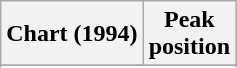<table class="wikitable sortable plainrowheaders">
<tr>
<th>Chart (1994)</th>
<th>Peak<br>position</th>
</tr>
<tr>
</tr>
<tr>
</tr>
<tr>
</tr>
</table>
